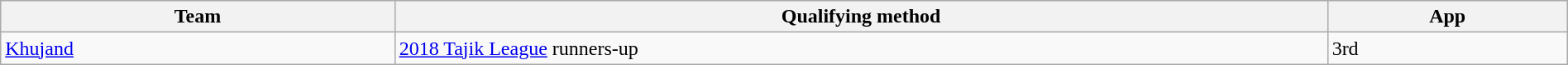<table class="wikitable" style="table-layout:fixed;width:100%;">
<tr>
<th width=25%>Team</th>
<th width=60%>Qualifying method</th>
<th width=15%>App </th>
</tr>
<tr>
<td> <a href='#'>Khujand</a></td>
<td><a href='#'>2018 Tajik League</a> runners-up</td>
<td>3rd </td>
</tr>
</table>
